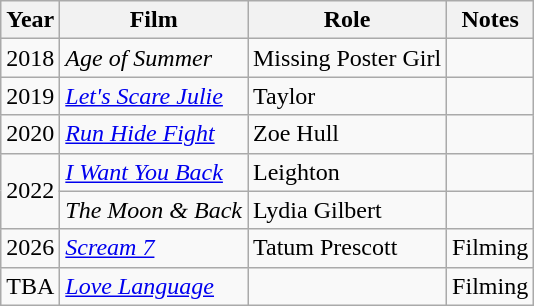<table class="wikitable sortable">
<tr>
<th>Year</th>
<th>Film</th>
<th>Role</th>
<th>Notes</th>
</tr>
<tr>
<td>2018</td>
<td><em>Age of Summer</em></td>
<td>Missing Poster Girl</td>
<td></td>
</tr>
<tr>
<td>2019</td>
<td><em><a href='#'>Let's Scare Julie</a></em></td>
<td>Taylor</td>
<td></td>
</tr>
<tr>
<td>2020</td>
<td><em><a href='#'>Run Hide Fight</a></em></td>
<td>Zoe Hull</td>
<td></td>
</tr>
<tr>
<td rowspan="2">2022</td>
<td><em><a href='#'>I Want You Back</a></em></td>
<td>Leighton</td>
<td></td>
</tr>
<tr>
<td><em>The Moon & Back</em></td>
<td>Lydia Gilbert</td>
<td></td>
</tr>
<tr>
<td>2026</td>
<td><em><a href='#'>Scream 7</a></em></td>
<td>Tatum Prescott</td>
<td>Filming</td>
</tr>
<tr>
<td>TBA</td>
<td><em><a href='#'>Love Language</a></em></td>
<td></td>
<td>Filming</td>
</tr>
</table>
